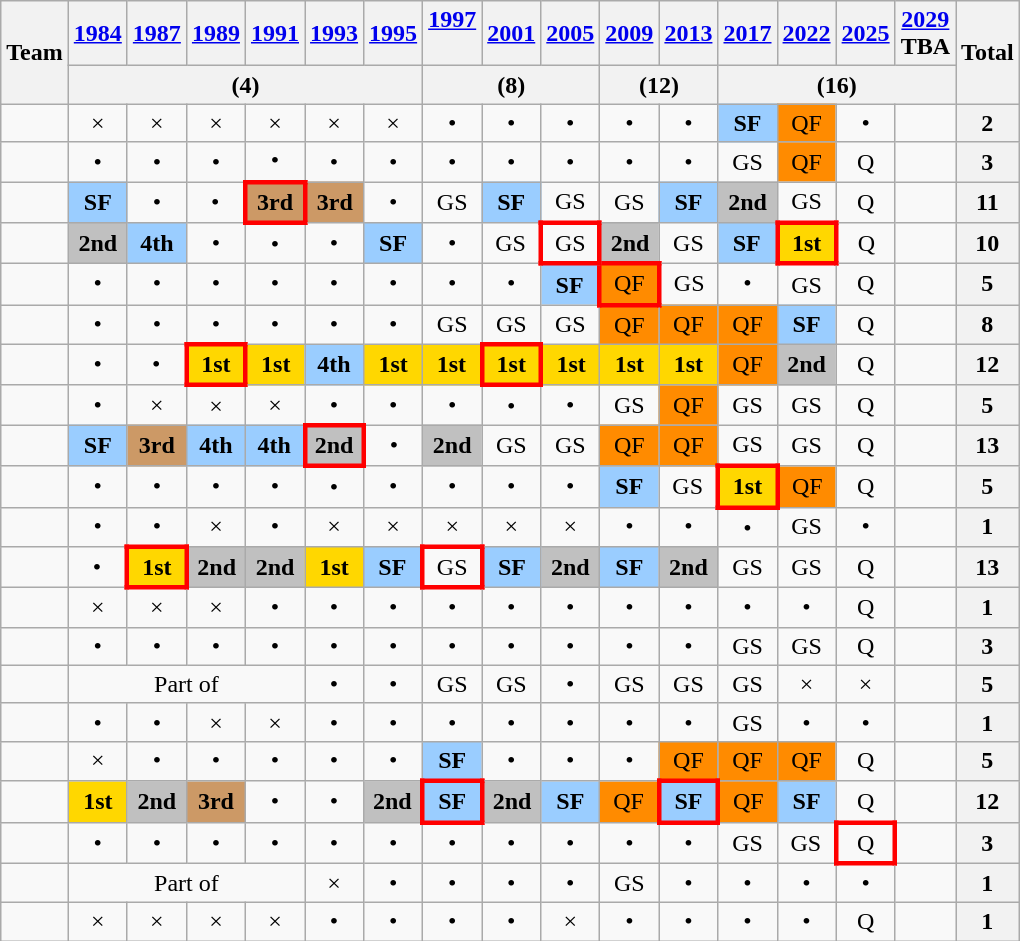<table class="wikitable" style="text-align:center">
<tr>
<th rowspan=2>Team</th>
<th><a href='#'>1984</a></th>
<th><a href='#'>1987</a><br> </th>
<th><a href='#'>1989</a><br> </th>
<th><a href='#'>1991</a><br> </th>
<th><a href='#'>1993</a><br> </th>
<th><a href='#'>1995</a></th>
<th><a href='#'>1997</a><br> <br></th>
<th><a href='#'>2001</a><br> </th>
<th><a href='#'>2005</a><br> </th>
<th><a href='#'>2009</a><br> </th>
<th><a href='#'>2013</a><br> </th>
<th><a href='#'>2017</a><br> </th>
<th><a href='#'>2022</a><br> </th>
<th><a href='#'>2025</a><br> </th>
<th><a href='#'>2029</a><br> TBA</th>
<th rowspan=2>Total</th>
</tr>
<tr>
<th colspan=6>(4)</th>
<th colspan=3>(8)</th>
<th colspan=2>(12)</th>
<th colspan=4>(16)</th>
</tr>
<tr>
<td align=left></td>
<td>×</td>
<td>×</td>
<td>×</td>
<td>×</td>
<td>×</td>
<td>×</td>
<td>•</td>
<td>•</td>
<td>•</td>
<td>•</td>
<td>•</td>
<td bgcolor=#9acdff><strong>SF</strong></td>
<td bgcolor=#ff8b00>QF</td>
<td>•</td>
<td></td>
<th>2</th>
</tr>
<tr>
<td align=left></td>
<td>•</td>
<td>•</td>
<td>•</td>
<td>•</td>
<td>•</td>
<td>•</td>
<td>•</td>
<td>•</td>
<td>•</td>
<td>•</td>
<td>•</td>
<td>GS</td>
<td bgcolor=#ff8b00>QF</td>
<td>Q</td>
<td></td>
<th>3</th>
</tr>
<tr>
<td align=left></td>
<td bgcolor=#9acdff><strong>SF</strong></td>
<td>•</td>
<td>•</td>
<td style="border:3px solid red" bgcolor=#cc9966><strong>3rd</strong></td>
<td bgcolor=#cc9966><strong>3rd</strong></td>
<td>•</td>
<td>GS</td>
<td bgcolor=#9acdff><strong>SF</strong></td>
<td>GS</td>
<td>GS</td>
<td bgcolor=#9acdff><strong>SF</strong></td>
<td bgcolor=Silver><strong>2nd</strong></td>
<td>GS</td>
<td>Q</td>
<td></td>
<th>11</th>
</tr>
<tr>
<td align=left></td>
<td bgcolor=Silver><strong>2nd</strong></td>
<td bgcolor=#9acdff><strong>4th</strong></td>
<td>•</td>
<td>•</td>
<td>•</td>
<td bgcolor=#9acdff><strong>SF</strong></td>
<td>•</td>
<td>GS</td>
<td style="border:3px solid red">GS</td>
<td bgcolor=Silver><strong>2nd</strong></td>
<td>GS</td>
<td bgcolor=#9acdff><strong>SF</strong></td>
<td style="border:3px solid red" bgcolor=gold><strong>1st</strong></td>
<td>Q</td>
<td></td>
<th>10</th>
</tr>
<tr>
<td align=left></td>
<td>•</td>
<td>•</td>
<td>•</td>
<td>•</td>
<td>•</td>
<td>•</td>
<td>•</td>
<td>•</td>
<td bgcolor=#9acdff><strong>SF</strong></td>
<td style="border:3px solid red" bgcolor=#ff8b00>QF</td>
<td>GS</td>
<td>•</td>
<td>GS</td>
<td>Q</td>
<td></td>
<th>5</th>
</tr>
<tr>
<td align=left></td>
<td>•</td>
<td>•</td>
<td>•</td>
<td>•</td>
<td>•</td>
<td>•</td>
<td>GS</td>
<td>GS</td>
<td>GS</td>
<td bgcolor=#ff8b00>QF</td>
<td bgcolor=#ff8b00>QF</td>
<td bgcolor=#ff8b00>QF</td>
<td bgcolor=#9acdff><strong>SF</strong></td>
<td>Q</td>
<td></td>
<th>8</th>
</tr>
<tr>
<td align=left></td>
<td>•</td>
<td>•</td>
<td style="border:3px solid red" bgcolor=Gold><strong>1st</strong></td>
<td bgcolor=Gold><strong>1st</strong></td>
<td bgcolor=#9acdff><strong>4th</strong></td>
<td bgcolor=Gold><strong>1st</strong></td>
<td bgcolor=Gold><strong>1st</strong></td>
<td style="border:3px solid red" bgcolor=Gold><strong>1st</strong></td>
<td bgcolor=Gold><strong>1st</strong></td>
<td bgcolor=Gold><strong>1st</strong></td>
<td bgcolor=Gold><strong>1st</strong></td>
<td bgcolor=#ff8b00>QF</td>
<td bgcolor=Silver><strong>2nd</strong></td>
<td>Q</td>
<td></td>
<th>12</th>
</tr>
<tr>
<td align=left></td>
<td>•</td>
<td>×</td>
<td>×</td>
<td>×</td>
<td>•</td>
<td>•</td>
<td>•</td>
<td>•</td>
<td>•</td>
<td>GS</td>
<td bgcolor=#ff8b00>QF</td>
<td>GS</td>
<td>GS</td>
<td>Q</td>
<td></td>
<th>5</th>
</tr>
<tr>
<td align=left></td>
<td bgcolor=#9acdff><strong>SF</strong></td>
<td bgcolor=#cc9966><strong>3rd</strong></td>
<td bgcolor=#9acdff><strong>4th</strong></td>
<td bgcolor=#9acdff><strong>4th</strong></td>
<td style="border:3px solid red" bgcolor=Silver><strong>2nd</strong></td>
<td>•</td>
<td bgcolor=Silver><strong>2nd</strong></td>
<td>GS</td>
<td>GS</td>
<td bgcolor=#ff8b00>QF</td>
<td bgcolor=#ff8b00>QF</td>
<td>GS</td>
<td>GS</td>
<td>Q</td>
<td></td>
<th>13</th>
</tr>
<tr>
<td align=left></td>
<td>•</td>
<td>•</td>
<td>•</td>
<td>•</td>
<td>•</td>
<td>•</td>
<td>•</td>
<td>•</td>
<td>•</td>
<td bgcolor=#9acdff><strong>SF</strong></td>
<td>GS</td>
<td style="border:3px solid red" bgcolor=Gold><strong>1st</strong></td>
<td bgcolor=#ff8b00>QF</td>
<td>Q</td>
<td></td>
<th>5</th>
</tr>
<tr>
<td align=left></td>
<td>•</td>
<td>•</td>
<td>×</td>
<td>•</td>
<td>×</td>
<td>×</td>
<td>×</td>
<td>×</td>
<td>×</td>
<td>•</td>
<td>•</td>
<td>•</td>
<td>GS</td>
<td>•</td>
<td></td>
<th>1</th>
</tr>
<tr>
<td align=left></td>
<td>•</td>
<td style="border:3px solid red" bgcolor=Gold><strong>1st</strong></td>
<td bgcolor=Silver><strong>2nd</strong></td>
<td bgcolor=Silver><strong>2nd</strong></td>
<td bgcolor=Gold><strong>1st</strong></td>
<td bgcolor=#9acdff><strong>SF</strong></td>
<td style="border:3px solid red">GS</td>
<td bgcolor=#9acdff><strong>SF</strong></td>
<td bgcolor=Silver><strong>2nd</strong></td>
<td bgcolor=#9acdff><strong>SF</strong></td>
<td bgcolor=Silver><strong>2nd</strong></td>
<td>GS</td>
<td>GS</td>
<td>Q</td>
<td></td>
<th>13</th>
</tr>
<tr>
<td align=left></td>
<td>×</td>
<td>×</td>
<td>×</td>
<td>•</td>
<td>•</td>
<td>•</td>
<td>•</td>
<td>•</td>
<td>•</td>
<td>•</td>
<td>•</td>
<td>•</td>
<td>•</td>
<td>Q</td>
<td></td>
<th>1</th>
</tr>
<tr>
<td align=left></td>
<td>•</td>
<td>•</td>
<td>•</td>
<td>•</td>
<td>•</td>
<td>•</td>
<td>•</td>
<td>•</td>
<td>•</td>
<td>•</td>
<td>•</td>
<td>GS</td>
<td>GS</td>
<td>Q</td>
<td></td>
<th>3</th>
</tr>
<tr>
<td align=left></td>
<td colspan=4>Part of </td>
<td>•</td>
<td>•</td>
<td>GS</td>
<td>GS</td>
<td>•</td>
<td>GS</td>
<td>GS</td>
<td>GS</td>
<td>×</td>
<td>×</td>
<td></td>
<th>5</th>
</tr>
<tr>
<td align=left></td>
<td>•</td>
<td>•</td>
<td>×</td>
<td>×</td>
<td>•</td>
<td>•</td>
<td>•</td>
<td>•</td>
<td>•</td>
<td>•</td>
<td>•</td>
<td>GS</td>
<td>•</td>
<td>•</td>
<td></td>
<th>1</th>
</tr>
<tr>
<td align=left></td>
<td>×</td>
<td>•</td>
<td>•</td>
<td>•</td>
<td>•</td>
<td>•</td>
<td bgcolor=#9acdff><strong>SF</strong></td>
<td>•</td>
<td>•</td>
<td>•</td>
<td bgcolor=#ff8b00>QF</td>
<td bgcolor=#ff8b00>QF</td>
<td bgcolor=#ff8b00>QF</td>
<td>Q</td>
<td></td>
<th>5</th>
</tr>
<tr>
<td align=left></td>
<td bgcolor=Gold><strong>1st</strong></td>
<td bgcolor=Silver><strong>2nd</strong></td>
<td bgcolor=#cc9966><strong>3rd</strong></td>
<td>•</td>
<td>•</td>
<td bgcolor=Silver><strong>2nd</strong></td>
<td style="border:3px solid red" bgcolor=#9acdff><strong>SF</strong></td>
<td bgcolor=Silver><strong>2nd</strong></td>
<td bgcolor=#9acdff><strong>SF</strong></td>
<td bgcolor=#ff8b00>QF</td>
<td style="border:3px solid red" bgcolor=#9acdff><strong>SF</strong></td>
<td bgcolor=#ff8b00>QF</td>
<td bgcolor=#9acdff><strong>SF</strong></td>
<td>Q</td>
<td></td>
<th>12</th>
</tr>
<tr>
<td align=left></td>
<td>•</td>
<td>•</td>
<td>•</td>
<td>•</td>
<td>•</td>
<td>•</td>
<td>•</td>
<td>•</td>
<td>•</td>
<td>•</td>
<td>•</td>
<td>GS</td>
<td>GS</td>
<td style="border:3px solid red">Q</td>
<td></td>
<th>3</th>
</tr>
<tr>
<td align=left></td>
<td colspan=4>Part of </td>
<td>×</td>
<td>•</td>
<td>•</td>
<td>•</td>
<td>•</td>
<td>GS</td>
<td>•</td>
<td>•</td>
<td>•</td>
<td>•</td>
<td></td>
<th>1</th>
</tr>
<tr>
<td align=left></td>
<td>×</td>
<td>×</td>
<td>×</td>
<td>×</td>
<td>•</td>
<td>•</td>
<td>•</td>
<td>•</td>
<td>×</td>
<td>•</td>
<td>•</td>
<td>•</td>
<td>•</td>
<td>Q</td>
<td></td>
<th>1</th>
</tr>
</table>
